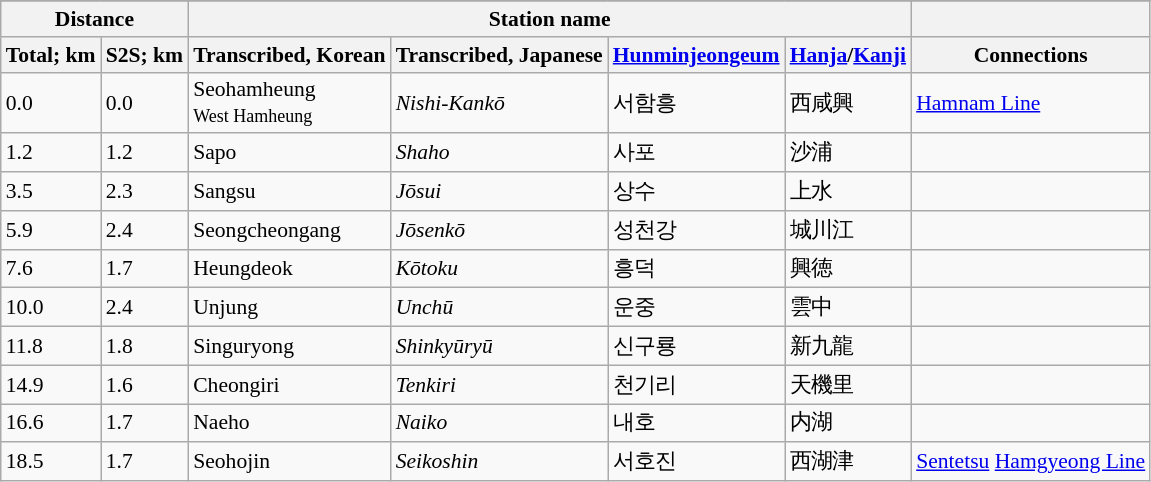<table class="wikitable" style="font-size:90%;">
<tr>
</tr>
<tr>
<th colspan="2">Distance</th>
<th colspan="4">Station name</th>
<th colspan="3"></th>
</tr>
<tr>
<th>Total; km</th>
<th>S2S; km</th>
<th>Transcribed, Korean</th>
<th>Transcribed, Japanese</th>
<th><a href='#'>Hunminjeongeum</a></th>
<th><a href='#'>Hanja</a>/<a href='#'>Kanji</a></th>
<th>Connections</th>
</tr>
<tr>
<td>0.0</td>
<td>0.0</td>
<td>Seohamheung<br><small>West Hamheung</small></td>
<td><em>Nishi-Kankō</em></td>
<td>서함흥</td>
<td>西咸興</td>
<td><a href='#'>Hamnam Line</a></td>
</tr>
<tr>
<td>1.2</td>
<td>1.2</td>
<td>Sapo</td>
<td><em>Shaho</em></td>
<td>사포</td>
<td>沙浦</td>
<td></td>
</tr>
<tr>
<td>3.5</td>
<td>2.3</td>
<td>Sangsu</td>
<td><em>Jōsui</em></td>
<td>상수</td>
<td>上水</td>
<td></td>
</tr>
<tr>
<td>5.9</td>
<td>2.4</td>
<td>Seongcheongang</td>
<td><em>Jōsenkō</em></td>
<td>성천강</td>
<td>城川江</td>
<td></td>
</tr>
<tr>
<td>7.6</td>
<td>1.7</td>
<td>Heungdeok</td>
<td><em>Kōtoku</em></td>
<td>흥덕</td>
<td>興徳</td>
<td></td>
</tr>
<tr>
<td>10.0</td>
<td>2.4</td>
<td>Unjung</td>
<td><em>Unchū</em></td>
<td>운중</td>
<td>雲中</td>
<td></td>
</tr>
<tr>
<td>11.8</td>
<td>1.8</td>
<td>Singuryong</td>
<td><em>Shinkyūryū</em></td>
<td>신구룡</td>
<td>新九龍</td>
<td></td>
</tr>
<tr>
<td>14.9</td>
<td>1.6</td>
<td>Cheongiri</td>
<td><em>Tenkiri</em></td>
<td>천기리</td>
<td>天機里</td>
<td></td>
</tr>
<tr>
<td>16.6</td>
<td>1.7</td>
<td>Naeho</td>
<td><em>Naiko</em></td>
<td>내호</td>
<td>内湖</td>
<td></td>
</tr>
<tr>
<td>18.5</td>
<td>1.7</td>
<td>Seohojin</td>
<td><em>Seikoshin</em></td>
<td>서호진</td>
<td>西湖津</td>
<td><a href='#'>Sentetsu</a> <a href='#'>Hamgyeong Line</a></td>
</tr>
</table>
